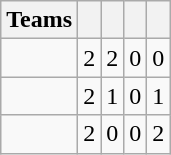<table class="wikitable" style="text-align: center;">
<tr>
<th>Teams</th>
<th></th>
<th></th>
<th></th>
<th></th>
</tr>
<tr>
<td></td>
<td>2</td>
<td>2</td>
<td>0</td>
<td>0</td>
</tr>
<tr>
<td></td>
<td>2</td>
<td>1</td>
<td>0</td>
<td>1</td>
</tr>
<tr>
<td></td>
<td>2</td>
<td>0</td>
<td>0</td>
<td>2</td>
</tr>
</table>
